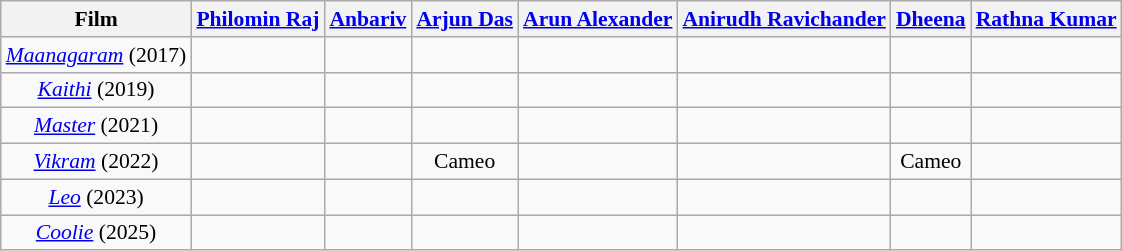<table class="wikitable" style="text-align:center;font-size:90%;">
<tr style="vertical-align:bottom;">
<th scope="col">Film</th>
<th scope="col"><a href='#'>Philomin Raj</a></th>
<th scope="col"><a href='#'>Anbariv</a></th>
<th scope="col"><a href='#'>Arjun Das</a></th>
<th scope="col"><a href='#'>Arun Alexander</a></th>
<th scope="col"><a href='#'>Anirudh Ravichander</a></th>
<th scope="col"><a href='#'>Dheena</a></th>
<th scope="col"><a href='#'>Rathna Kumar</a></th>
</tr>
<tr>
<td><em><a href='#'>Maanagaram</a></em> (2017)</td>
<td></td>
<td></td>
<td></td>
<td></td>
<td></td>
<td></td>
<td></td>
</tr>
<tr>
<td><em> <a href='#'>Kaithi</a></em> (2019)</td>
<td></td>
<td></td>
<td></td>
<td></td>
<td></td>
<td></td>
<td></td>
</tr>
<tr>
<td><em><a href='#'>Master</a></em> (2021)</td>
<td></td>
<td></td>
<td></td>
<td></td>
<td></td>
<td></td>
<td></td>
</tr>
<tr>
<td><em><a href='#'>Vikram</a></em> (2022)</td>
<td></td>
<td></td>
<td> Cameo</td>
<td></td>
<td></td>
<td> Cameo</td>
<td></td>
</tr>
<tr>
<td><em><a href='#'>Leo</a></em> (2023)</td>
<td></td>
<td></td>
<td></td>
<td></td>
<td></td>
<td></td>
<td></td>
</tr>
<tr>
<td><em><a href='#'>Coolie</a></em> (2025)</td>
<td></td>
<td></td>
<td></td>
<td></td>
<td></td>
<td></td>
<td></td>
</tr>
</table>
